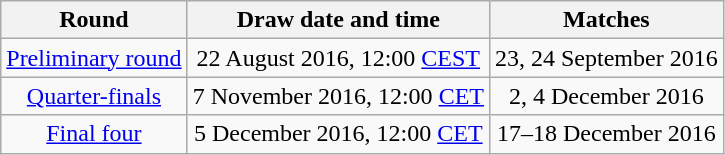<table class="wikitable" style="text-align:center">
<tr>
<th>Round</th>
<th>Draw date and time</th>
<th>Matches</th>
</tr>
<tr>
<td><a href='#'>Preliminary round</a></td>
<td>22 August 2016, 12:00 <a href='#'>CEST</a></td>
<td>23, 24 September 2016</td>
</tr>
<tr>
<td><a href='#'>Quarter-finals</a></td>
<td>7 November 2016, 12:00 <a href='#'>CET</a></td>
<td>2, 4 December 2016</td>
</tr>
<tr>
<td><a href='#'>Final four</a></td>
<td>5 December 2016, 12:00 <a href='#'>CET</a></td>
<td>17–18 December 2016</td>
</tr>
</table>
